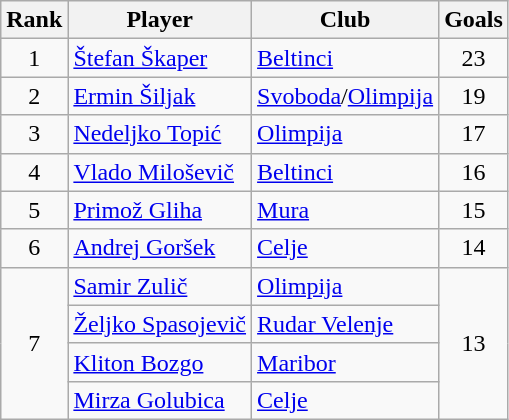<table class="wikitable" style="text-align:left">
<tr>
<th>Rank</th>
<th>Player</th>
<th>Club</th>
<th>Goals</th>
</tr>
<tr>
<td align="center">1</td>
<td> <a href='#'>Štefan Škaper</a></td>
<td><a href='#'>Beltinci</a></td>
<td rowspan=1 align=center>23</td>
</tr>
<tr>
<td align="center">2</td>
<td> <a href='#'>Ermin Šiljak</a></td>
<td><a href='#'>Svoboda</a>/<a href='#'>Olimpija</a></td>
<td rowspan=1 align=center>19</td>
</tr>
<tr>
<td align="center">3</td>
<td> <a href='#'>Nedeljko Topić</a></td>
<td><a href='#'>Olimpija</a></td>
<td rowspan=1 align=center>17</td>
</tr>
<tr>
<td align="center">4</td>
<td> <a href='#'>Vlado Miloševič</a></td>
<td><a href='#'>Beltinci</a></td>
<td rowspan=1 align=center>16</td>
</tr>
<tr>
<td align="center">5</td>
<td> <a href='#'>Primož Gliha</a></td>
<td><a href='#'>Mura</a></td>
<td rowspan=1 align=center>15</td>
</tr>
<tr>
<td align="center">6</td>
<td> <a href='#'>Andrej Goršek</a></td>
<td><a href='#'>Celje</a></td>
<td rowspan=1 align=center>14</td>
</tr>
<tr>
<td rowspan=4 align="center">7</td>
<td> <a href='#'>Samir Zulič</a></td>
<td><a href='#'>Olimpija</a></td>
<td rowspan=4 align=center>13</td>
</tr>
<tr>
<td> <a href='#'>Željko Spasojevič</a></td>
<td><a href='#'>Rudar Velenje</a></td>
</tr>
<tr>
<td> <a href='#'>Kliton Bozgo</a></td>
<td><a href='#'>Maribor</a></td>
</tr>
<tr>
<td> <a href='#'>Mirza Golubica</a></td>
<td><a href='#'>Celje</a></td>
</tr>
</table>
